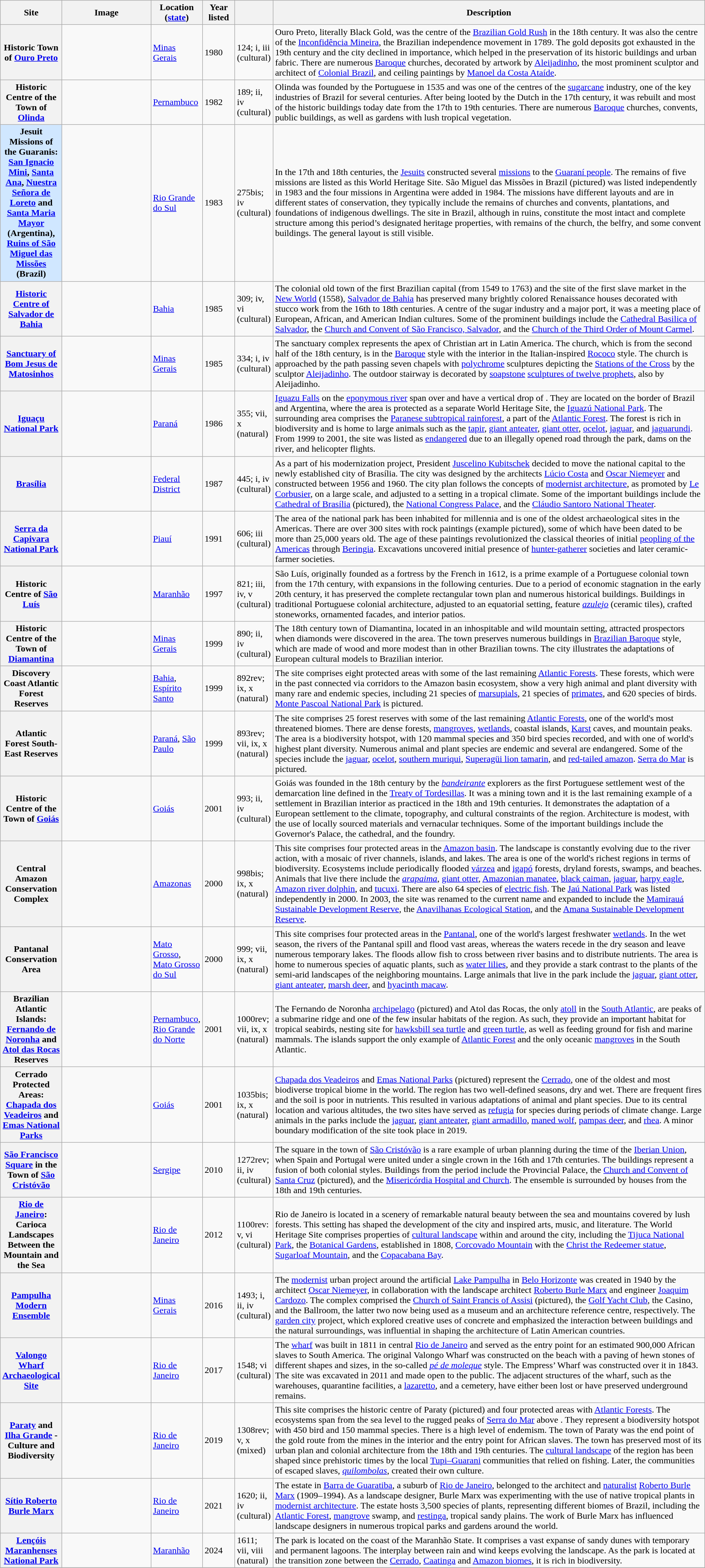<table class="wikitable sortable plainrowheaders">
<tr>
<th style="width:100px;" scope="col">Site</th>
<th class="unsortable"  style="width:150px;" scope="col">Image</th>
<th style="width:80px;" scope="col">Location (<a href='#'>state</a>)</th>
<th style="width:50px;" scope="col">Year listed</th>
<th style="width:60px;" scope="col" data-sort-type="number"></th>
<th scope="col" class="unsortable">Description</th>
</tr>
<tr>
<th scope="row">Historic Town of <a href='#'>Ouro Preto</a></th>
<td></td>
<td><a href='#'>Minas Gerais</a></td>
<td>1980</td>
<td>124; i, iii (cultural)</td>
<td>Ouro Preto, literally Black Gold, was the centre of the <a href='#'>Brazilian Gold Rush</a> in the 18th century. It was also the centre of the <a href='#'>Inconfidência Mineira</a>, the Brazilian independence movement in 1789. The gold deposits got exhausted in the 19th century and the city declined in importance, which helped in the preservation of its historic buildings and urban fabric. There are numerous <a href='#'>Baroque</a> churches, decorated by artwork by <a href='#'>Aleijadinho</a>, the most prominent sculptor and architect of <a href='#'>Colonial Brazil</a>, and ceiling paintings by <a href='#'>Manoel da Costa Ataíde</a>.</td>
</tr>
<tr>
<th scope="row">Historic Centre of the Town of <a href='#'>Olinda</a></th>
<td></td>
<td><a href='#'>Pernambuco</a></td>
<td>1982</td>
<td>189; ii, iv (cultural)</td>
<td>Olinda was founded by the Portuguese in 1535 and was one of the centres of the <a href='#'>sugarcane</a> industry, one of the key industries of Brazil for several centuries. After being looted by the Dutch in the 17th century, it was rebuilt and most of the historic buildings today date from the 17th to 19th centuries. There are numerous <a href='#'>Baroque</a> churches, convents, public buildings, as well as gardens with lush tropical vegetation.</td>
</tr>
<tr>
<th scope="row" style="background:#D0E7FF;">Jesuit Missions of the Guaranis: <a href='#'>San Ignacio Mini</a>, <a href='#'>Santa Ana</a>, <a href='#'>Nuestra Señora de Loreto</a> and <a href='#'>Santa Maria Mayor</a> (Argentina), <a href='#'>Ruins of São Miguel das Missões</a> (Brazil)</th>
<td></td>
<td><a href='#'>Rio Grande do Sul</a></td>
<td>1983</td>
<td>275bis; iv (cultural)</td>
<td>In the 17th and 18th centuries, the <a href='#'>Jesuits</a> constructed several <a href='#'>missions</a> to the <a href='#'>Guaraní people</a>. The remains of five missions are listed as this World Heritage Site. São Miguel das Missões in Brazil (pictured) was listed independently in 1983 and the four missions in Argentina were added in 1984. The missions have different layouts and are in different states of conservation, they typically include the remains of churches and convents, plantations, and foundations of indigenous dwellings. The site in Brazil, although in ruins, constitute the most intact and complete structure among this period’s designated heritage properties, with remains of the church, the belfry, and some convent buildings. The general layout is still visible.</td>
</tr>
<tr>
<th scope="row"><a href='#'>Historic Centre of Salvador de Bahia</a></th>
<td></td>
<td><a href='#'>Bahia</a></td>
<td>1985</td>
<td>309; iv, vi (cultural)</td>
<td>The colonial old town of the first Brazilian capital (from 1549 to 1763) and the site of the first slave market in the <a href='#'>New World</a> (1558), <a href='#'>Salvador de Bahia</a> has preserved many brightly colored Renaissance houses decorated with stucco work from the 16th to 18th centuries. A centre of the sugar industry and a major port, it was a meeting place of European, African, and American Indian cultures. Some of the prominent buildings include the <a href='#'>Cathedral Basilica of Salvador</a>, the <a href='#'>Church and Convent of São Francisco, Salvador</a>, and the <a href='#'>Church of the Third Order of Mount Carmel</a>.</td>
</tr>
<tr>
<th scope="row"><a href='#'>Sanctuary of Bom Jesus de Matosinhos</a></th>
<td></td>
<td><a href='#'>Minas Gerais</a></td>
<td>1985</td>
<td>334; i, iv (cultural)</td>
<td>The sanctuary complex represents the apex of Christian art in Latin America. The church, which is from the second half of the 18th century, is in the <a href='#'>Baroque</a> style with the interior in the Italian-inspired <a href='#'>Rococo</a> style. The church is approached by the path passing seven chapels with <a href='#'>polychrome</a> sculptures depicting the <a href='#'>Stations of the Cross</a> by the sculptor <a href='#'>Aleijadinho</a>. The outdoor stairway is decorated by <a href='#'>soapstone</a> <a href='#'>sculptures of twelve prophets</a>, also by Aleijadinho.</td>
</tr>
<tr>
<th scope="row"><a href='#'>Iguaçu National Park</a></th>
<td></td>
<td><a href='#'>Paraná</a></td>
<td>1986</td>
<td>355; vii, x (natural)</td>
<td><a href='#'>Iguazu Falls</a> on the <a href='#'>eponymous river</a> span over  and have a vertical drop of . They are located on the border of Brazil and Argentina, where the area is protected as a separate World Heritage Site, the <a href='#'>Iguazú National Park</a>. The surrounding area comprises the <a href='#'>Paranese subtropical rainforest</a>, a part of the <a href='#'>Atlantic Forest</a>. The forest is rich in biodiversity and is home to large animals such as the <a href='#'>tapir</a>, <a href='#'>giant anteater</a>, <a href='#'>giant otter</a>, <a href='#'>ocelot</a>, <a href='#'>jaguar</a>, and <a href='#'>jaguarundi</a>. From 1999 to 2001, the site was listed as <a href='#'>endangered</a> due to an illegally opened road through the park, dams on the river, and helicopter flights.</td>
</tr>
<tr>
<th scope="row"><a href='#'>Brasília</a></th>
<td></td>
<td><a href='#'>Federal District</a></td>
<td>1987</td>
<td>445; i, iv (cultural)</td>
<td>As a part of his modernization project, President <a href='#'>Juscelino Kubitschek</a> decided to move the national capital to the newly established city of Brasília. The city was designed by the architects <a href='#'>Lúcio Costa</a> and <a href='#'>Oscar Niemeyer</a> and constructed between 1956 and 1960. The city plan follows the concepts of <a href='#'>modernist architecture</a>, as promoted by <a href='#'>Le Corbusier</a>, on a large scale, and adjusted to a setting in a tropical climate. Some of the important buildings include the <a href='#'>Cathedral of Brasília</a> (pictured), the <a href='#'>National Congress Palace</a>, and the <a href='#'>Cláudio Santoro National Theater</a>.</td>
</tr>
<tr>
<th scope="row"><a href='#'>Serra da Capivara National Park</a></th>
<td></td>
<td><a href='#'>Piauí</a></td>
<td>1991</td>
<td>606; iii (cultural)</td>
<td>The area of the national park has been inhabited for millennia and is one of the oldest archaeological sites in the Americas. There are over 300 sites with rock paintings (example pictured), some of which have been dated to be more than 25,000 years old. The age of these paintings revolutionized the classical theories of initial <a href='#'>peopling of the Americas</a> through <a href='#'>Beringia</a>. Excavations uncovered initial presence of <a href='#'>hunter-gatherer</a> societies and later ceramic-farmer societies.</td>
</tr>
<tr>
<th scope="row">Historic Centre of <a href='#'>São Luís</a></th>
<td></td>
<td><a href='#'>Maranhão</a></td>
<td>1997</td>
<td>821; iii, iv, v (cultural)</td>
<td>São Luís, originally founded as a fortress by the French in 1612, is a prime example of a Portuguese colonial town from the 17th century, with expansions in the following centuries. Due to a period of economic stagnation in the early 20th century, it has preserved the complete rectangular town plan and numerous historical buildings. Buildings in traditional Portuguese colonial architecture, adjusted to an equatorial setting, feature <em><a href='#'>azulejo</a></em> (ceramic tiles), crafted stoneworks, ornamented facades, and interior patios.</td>
</tr>
<tr>
<th scope="row">Historic Centre of the Town of <a href='#'>Diamantina</a></th>
<td></td>
<td><a href='#'>Minas Gerais</a></td>
<td>1999</td>
<td>890; ii, iv (cultural)</td>
<td>The 18th century town of Diamantina, located in an inhospitable and wild mountain setting, attracted prospectors when diamonds were discovered in the area. The town preserves numerous buildings in <a href='#'>Brazilian Baroque</a> style, which are made of wood and more modest than in other Brazilian towns. The city illustrates the adaptations of European cultural models to Brazilian interior.</td>
</tr>
<tr>
<th scope="row">Discovery Coast Atlantic Forest Reserves</th>
<td></td>
<td><a href='#'>Bahia</a>, <a href='#'>Espírito Santo</a></td>
<td>1999</td>
<td>892rev; ix, x (natural)</td>
<td>The site comprises eight protected areas with some of the last remaining <a href='#'>Atlantic Forests</a>. These forests, which were in the past connected via corridors to the Amazon basin ecosystem, show a very high animal and plant diversity with many rare and endemic species, including 21 species of <a href='#'>marsupials</a>, 21 species of <a href='#'>primates</a>, and 620 species of birds. <a href='#'>Monte Pascoal National Park</a> is pictured.</td>
</tr>
<tr>
<th scope="row">Atlantic Forest South-East Reserves</th>
<td></td>
<td><a href='#'>Paraná</a>, <a href='#'>São Paulo</a></td>
<td>1999</td>
<td>893rev; vii, ix, x (natural)</td>
<td>The site comprises 25 forest reserves with some of the last remaining <a href='#'>Atlantic Forests</a>, one of the world's most threatened biomes. There are dense forests, <a href='#'>mangroves</a>, <a href='#'>wetlands</a>, coastal islands, <a href='#'>Karst</a> caves, and mountain peaks. The area is a biodiversity hotspot, with 120 mammal species and 350 bird species recorded, and with one of world's highest plant diversity. Numerous animal and plant species are endemic and several are endangered.  Some of the species include the <a href='#'>jaguar</a>, <a href='#'>ocelot</a>, <a href='#'>southern muriqui</a>, <a href='#'>Superagüi lion tamarin</a>, and <a href='#'>red-tailed amazon</a>. <a href='#'>Serra do Mar</a> is pictured.</td>
</tr>
<tr>
<th scope="row">Historic Centre of the Town of <a href='#'>Goiás</a></th>
<td></td>
<td><a href='#'>Goiás</a></td>
<td>2001</td>
<td>993; ii, iv (cultural)</td>
<td>Goiás was founded in the 18th century by the <em><a href='#'>bandeirante</a></em> explorers as the first Portuguese settlement west of the demarcation line defined in the <a href='#'>Treaty of Tordesillas</a>. It was a mining town and it is the last remaining example of a settlement in Brazilian interior as practiced in the 18th and 19th centuries. It demonstrates the adaptation of a European settlement to the climate, topography, and cultural constraints of the region. Architecture is modest, with the use of locally sourced materials and vernacular techniques. Some of the important buildings include the Governor's Palace, the cathedral, and the foundry.</td>
</tr>
<tr>
<th scope="row">Central Amazon Conservation Complex</th>
<td></td>
<td><a href='#'>Amazonas</a></td>
<td>2000</td>
<td>998bis; ix, x (natural)</td>
<td>This site comprises four protected areas in the <a href='#'>Amazon basin</a>. The landscape is constantly evolving due to the river action, with a mosaic of river channels, islands, and lakes. The area is one of the  world's richest regions in terms of biodiversity. Ecosystems include periodically flooded <a href='#'>várzea</a> and <a href='#'>igapó</a> forests, dryland forests, swamps, and beaches. Animals that live there include the <em><a href='#'>arapaima</a></em>, <a href='#'>giant otter</a>, <a href='#'>Amazonian manatee</a>, <a href='#'>black caiman</a>, <a href='#'>jaguar</a>, <a href='#'>harpy eagle</a>, <a href='#'>Amazon river dolphin</a>, and <a href='#'>tucuxi</a>. There are also 64 species of <a href='#'>electric fish</a>. The <a href='#'>Jaú National Park</a> was listed independently in 2000. In 2003, the site was renamed to the current name and expanded to include the <a href='#'>Mamirauá Sustainable Development Reserve</a>, the <a href='#'>Anavilhanas Ecological Station</a>, and the <a href='#'>Amana Sustainable Development Reserve</a>.</td>
</tr>
<tr>
<th scope="row">Pantanal Conservation Area</th>
<td></td>
<td><a href='#'>Mato Grosso</a>, <a href='#'>Mato Grosso do Sul</a></td>
<td>2000</td>
<td>999; vii, ix, x (natural)</td>
<td>This site comprises four protected areas in the <a href='#'>Pantanal</a>, one of the world's largest freshwater <a href='#'>wetlands</a>. In the wet season, the rivers of the Pantanal spill and flood vast areas, whereas the waters recede in the dry season and leave numerous temporary lakes. The floods allow fish to cross between river basins and to distribute nutrients. The area is home to numerous species of aquatic plants, such as <a href='#'>water lilies</a>, and they provide a stark contrast to the plants of the semi-arid landscapes of the neighboring mountains. Large animals that live in the park include the <a href='#'>jaguar</a>, <a href='#'>giant otter</a>, <a href='#'>giant anteater</a>, <a href='#'>marsh deer</a>, and <a href='#'>hyacinth macaw</a>.</td>
</tr>
<tr>
<th scope="row">Brazilian Atlantic Islands: <a href='#'>Fernando de Noronha</a> and <a href='#'>Atol das Rocas</a> Reserves</th>
<td></td>
<td><a href='#'>Pernambuco</a>, <a href='#'>Rio Grande do Norte</a></td>
<td>2001</td>
<td>1000rev; vii, ix, x (natural)</td>
<td>The Fernando de Noronha <a href='#'>archipelago</a> (pictured) and Atol das Rocas, the only <a href='#'>atoll</a> in the <a href='#'>South Atlantic</a>, are peaks of a submarine ridge and one of the few insular habitats of the region. As such, they provide an important habitat for tropical seabirds, nesting site for <a href='#'>hawksbill sea turtle</a> and <a href='#'>green turtle</a>, as well as feeding ground for fish and marine mammals. The islands support the only example of <a href='#'>Atlantic Forest</a> and the only oceanic <a href='#'>mangroves</a> in the South Atlantic.</td>
</tr>
<tr>
<th scope="row">Cerrado Protected Areas: <a href='#'>Chapada dos Veadeiros</a> and <a href='#'>Emas National Parks</a></th>
<td></td>
<td><a href='#'>Goiás</a></td>
<td>2001</td>
<td>1035bis; ix, x (natural)</td>
<td><a href='#'>Chapada dos Veadeiros</a> and <a href='#'>Emas National Parks</a> (pictured) represent the <a href='#'>Cerrado</a>, one of the oldest and most biodiverse tropical biome in the world. The region has two well-defined seasons, dry and wet. There are frequent fires and the soil is poor in nutrients. This resulted in various adaptations of animal and plant species. Due to its central location and various altitudes, the two sites have served as <a href='#'>refugia</a> for species during periods of climate change. Large animals in the parks include the <a href='#'>jaguar</a>, <a href='#'>giant anteater</a>, <a href='#'>giant armadillo</a>, <a href='#'>maned wolf</a>, <a href='#'>pampas deer</a>, and <a href='#'>rhea</a>. A minor boundary modification of the site took place in 2019.</td>
</tr>
<tr>
<th scope="row"><a href='#'>São Francisco Square</a> in the Town of <a href='#'>São Cristóvão</a></th>
<td></td>
<td><a href='#'>Sergipe</a></td>
<td>2010</td>
<td>1272rev; ii, iv (cultural)</td>
<td>The square in the town of <a href='#'>São Cristóvão</a> is a rare example of urban planning during the time of the <a href='#'>Iberian Union</a>, when Spain and Portugal were united under a single crown in the 16th and 17th centuries. The buildings represent a fusion of both colonial styles. Buildings from the period include the Provincial Palace, the <a href='#'>Church and Convent of Santa Cruz</a> (pictured), and the <a href='#'>Misericórdia Hospital and Church</a>. The ensemble is surrounded by houses from the 18th and 19th centuries.</td>
</tr>
<tr>
<th scope="row"><a href='#'>Rio de Janeiro</a>: Carioca Landscapes Between the Mountain and the Sea</th>
<td></td>
<td><a href='#'>Rio de Janeiro</a></td>
<td>2012</td>
<td>1100rev: v, vi (cultural)</td>
<td>Rio de Janeiro is located in a scenery of remarkable natural beauty between the sea and mountains covered by lush forests. This setting has shaped the development of the city and inspired arts, music, and literature. The World Heritage Site comprises properties of <a href='#'>cultural landscape</a> within and around the city, including the <a href='#'>Tijuca National Park</a>, the <a href='#'>Botanical Gardens</a>, established in 1808,  <a href='#'>Corcovado Mountain</a> with the <a href='#'>Christ the Redeemer statue</a>, <a href='#'>Sugarloaf Mountain</a>, and the <a href='#'>Copacabana Bay</a>.</td>
</tr>
<tr>
<th scope="row"><a href='#'>Pampulha Modern Ensemble</a></th>
<td></td>
<td><a href='#'>Minas Gerais</a></td>
<td>2016</td>
<td>1493; i, ii, iv (cultural)</td>
<td>The <a href='#'>modernist</a> urban project around the artificial <a href='#'>Lake Pampulha</a> in <a href='#'>Belo Horizonte</a> was created in 1940 by the architect <a href='#'>Oscar Niemeyer</a>, in collaboration with the landscape architect <a href='#'>Roberto Burle Marx</a> and engineer <a href='#'>Joaquim Cardozo</a>. The complex comprised the <a href='#'>Church of Saint Francis of Assisi</a> (pictured), the <a href='#'>Golf Yacht Club</a>, the Casino, and the Ballroom, the latter two now being used as a museum and an architecture reference centre, respectively. The <a href='#'>garden city</a> project, which explored creative uses of concrete and emphasized the interaction between buildings and the natural surroundings, was influential in shaping the architecture of Latin American countries.</td>
</tr>
<tr>
<th scope="row"><a href='#'>Valongo Wharf Archaeological Site</a></th>
<td></td>
<td><a href='#'>Rio de Janeiro</a></td>
<td>2017</td>
<td>1548; vi (cultural)</td>
<td>The <a href='#'>wharf</a> was built in 1811 in central <a href='#'>Rio de Janeiro</a> and served as the entry point for an estimated 900,000 African slaves to South America. The original Valongo Wharf was constructed on the beach with a paving of hewn stones of different shapes and sizes, in the so-called <em><a href='#'>pé de moleque</a></em> style. The Empress’ Wharf was constructed over it in 1843. The site was excavated in 2011 and made open to the public. The adjacent structures of the wharf, such as the warehouses, quarantine facilities, a <a href='#'>lazaretto</a>, and a cemetery, have either been lost or have preserved underground remains.</td>
</tr>
<tr>
<th scope="row"><a href='#'>Paraty</a> and <a href='#'>Ilha Grande</a> - Culture and Biodiversity</th>
<td></td>
<td><a href='#'>Rio de Janeiro</a></td>
<td>2019</td>
<td>1308rev; v, x (mixed)</td>
<td>This site comprises the historic centre of Paraty (pictured) and four protected areas with <a href='#'>Atlantic Forests</a>. The ecosystems span from the sea level to the rugged peaks of <a href='#'>Serra do Mar</a> above . They represent a biodiversity hotspot with 450 bird and 150 mammal species. There is a high level of endemism. The town of Paraty was the end point of the gold route from the mines in the interior and the entry point for African slaves. The town has preserved most of its urban plan and colonial architecture from the 18th and 19th centuries. The <a href='#'>cultural landscape</a> of the region has been shaped since prehistoric times by the local <a href='#'>Tupi–Guarani</a> communities that relied on fishing. Later, the communities of escaped  slaves, <em><a href='#'>quilombolas</a></em>, created their own culture.</td>
</tr>
<tr>
<th scope="row"><a href='#'>Sítio Roberto Burle Marx</a></th>
<td></td>
<td><a href='#'>Rio de Janeiro</a></td>
<td>2021</td>
<td>1620; ii, iv (cultural)</td>
<td>The estate in <a href='#'>Barra de Guaratiba</a>, a suburb of <a href='#'>Rio de Janeiro</a>, belonged to the architect and <a href='#'>naturalist</a> <a href='#'>Roberto Burle Marx</a> (1909–1994). As a landscape designer, Burle Marx was experimenting with the use of native tropical plants in <a href='#'>modernist architecture</a>. The estate hosts 3,500 species of plants, representing different biomes of Brazil, including the <a href='#'>Atlantic Forest</a>, <a href='#'>mangrove</a> swamp, and <a href='#'>restinga</a>, tropical sandy plains. The work of Burle Marx has influenced landscape designers in numerous tropical parks and gardens around the world.</td>
</tr>
<tr>
<th scope="row"><a href='#'>Lençóis Maranhenses National Park</a></th>
<td></td>
<td><a href='#'>Maranhão</a></td>
<td>2024</td>
<td>1611; vii, viii (natural)</td>
<td>The park is located on the coast of the Maranhão State. It comprises a vast expanse of sandy dunes with temporary and permanent lagoons. The interplay between rain and wind keeps evolving the landscape. As the park is located at the transition zone between the <a href='#'>Cerrado</a>, <a href='#'>Caatinga</a> and <a href='#'>Amazon biomes</a>, it is rich in biodiversity.</td>
</tr>
<tr>
</tr>
<tr>
</tr>
</table>
